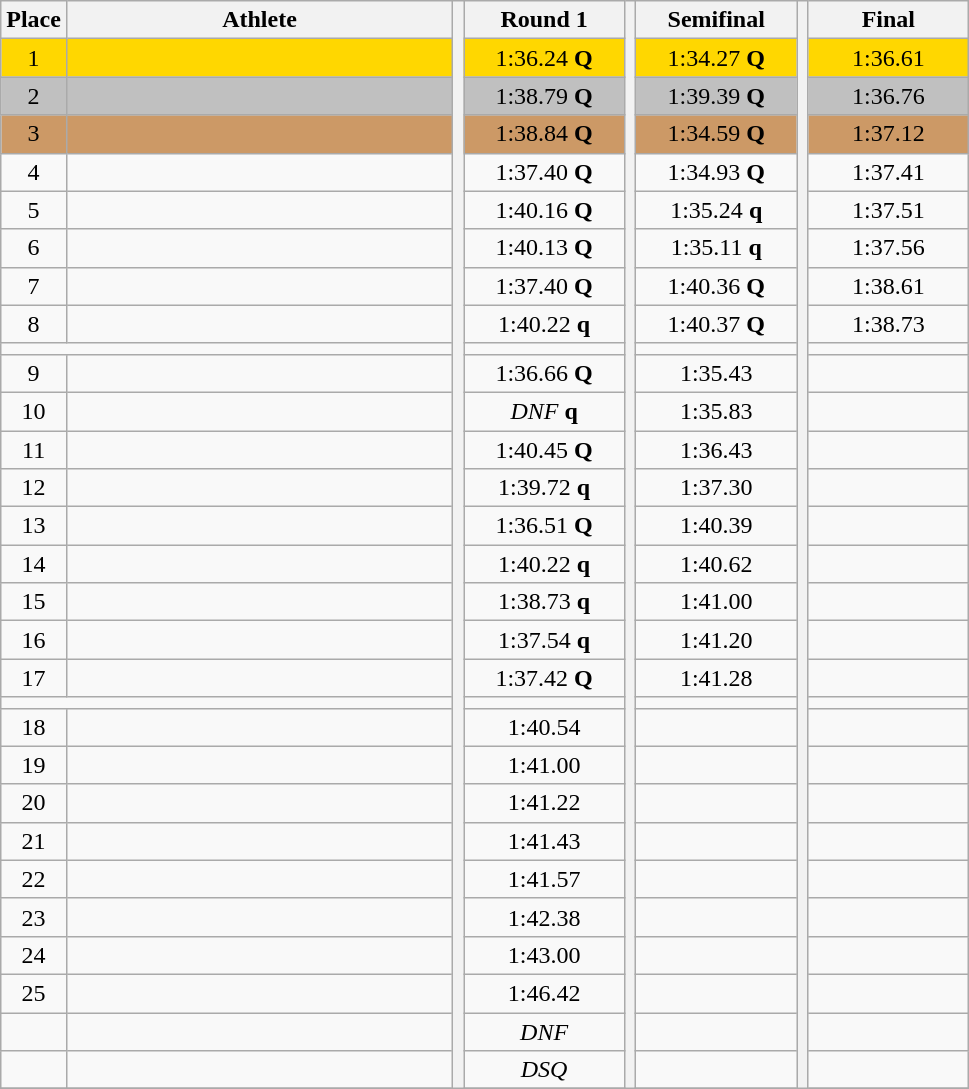<table class="wikitable" style="text-align:center">
<tr>
<th>Place</th>
<th width=250>Athlete</th>
<th rowspan=31></th>
<th width=100>Round 1</th>
<th rowspan=31></th>
<th width=100>Semifinal</th>
<th rowspan=31></th>
<th width=100>Final</th>
</tr>
<tr bgcolor=gold>
<td>1</td>
<td align=left></td>
<td>1:36.24 <strong>Q</strong></td>
<td>1:34.27 <strong>Q</strong></td>
<td>1:36.61</td>
</tr>
<tr bgcolor=silver>
<td>2</td>
<td align=left></td>
<td>1:38.79 <strong>Q</strong></td>
<td>1:39.39 <strong>Q</strong></td>
<td>1:36.76</td>
</tr>
<tr bgcolor=cc9966>
<td>3</td>
<td align=left></td>
<td>1:38.84 <strong>Q</strong></td>
<td>1:34.59 <strong>Q</strong></td>
<td>1:37.12</td>
</tr>
<tr>
<td>4</td>
<td align=left></td>
<td>1:37.40 <strong>Q</strong></td>
<td>1:34.93 <strong>Q</strong></td>
<td>1:37.41</td>
</tr>
<tr>
<td>5</td>
<td align=left></td>
<td>1:40.16 <strong>Q</strong></td>
<td>1:35.24 <strong>q</strong></td>
<td>1:37.51</td>
</tr>
<tr>
<td>6</td>
<td align=left></td>
<td>1:40.13 <strong>Q</strong></td>
<td>1:35.11 <strong>q</strong></td>
<td>1:37.56</td>
</tr>
<tr>
<td>7</td>
<td align=left></td>
<td>1:37.40 <strong>Q</strong></td>
<td>1:40.36 <strong>Q</strong></td>
<td>1:38.61</td>
</tr>
<tr>
<td>8</td>
<td align=left></td>
<td>1:40.22 <strong>q</strong></td>
<td>1:40.37 <strong>Q</strong></td>
<td>1:38.73</td>
</tr>
<tr>
<td colspan=10></td>
</tr>
<tr>
<td>9</td>
<td align=left></td>
<td>1:36.66 <strong>Q</strong></td>
<td>1:35.43</td>
<td></td>
</tr>
<tr>
<td>10</td>
<td align=left></td>
<td><em>DNF</em> <strong>q</strong></td>
<td>1:35.83</td>
<td></td>
</tr>
<tr>
<td>11</td>
<td align=left></td>
<td>1:40.45 <strong>Q</strong></td>
<td>1:36.43</td>
<td></td>
</tr>
<tr>
<td>12</td>
<td align=left></td>
<td>1:39.72 <strong>q</strong></td>
<td>1:37.30</td>
<td></td>
</tr>
<tr>
<td>13</td>
<td align=left></td>
<td>1:36.51 <strong>Q</strong></td>
<td>1:40.39</td>
<td></td>
</tr>
<tr>
<td>14</td>
<td align=left></td>
<td>1:40.22 <strong>q</strong></td>
<td>1:40.62</td>
<td></td>
</tr>
<tr>
<td>15</td>
<td align=left></td>
<td>1:38.73 <strong>q</strong></td>
<td>1:41.00</td>
<td></td>
</tr>
<tr>
<td>16</td>
<td align=left></td>
<td>1:37.54 <strong>q</strong></td>
<td>1:41.20</td>
<td></td>
</tr>
<tr>
<td>17</td>
<td align=left></td>
<td>1:37.42 <strong>Q</strong></td>
<td>1:41.28</td>
<td></td>
</tr>
<tr>
<td colspan=10></td>
</tr>
<tr>
<td>18</td>
<td align=left></td>
<td>1:40.54</td>
<td></td>
<td></td>
</tr>
<tr>
<td>19</td>
<td align=left></td>
<td>1:41.00</td>
<td></td>
<td></td>
</tr>
<tr>
<td>20</td>
<td align=left></td>
<td>1:41.22</td>
<td></td>
<td></td>
</tr>
<tr>
<td>21</td>
<td align=left></td>
<td>1:41.43</td>
<td></td>
<td></td>
</tr>
<tr>
<td>22</td>
<td align=left></td>
<td>1:41.57</td>
<td></td>
<td></td>
</tr>
<tr>
<td>23</td>
<td align=left></td>
<td>1:42.38</td>
<td></td>
<td></td>
</tr>
<tr>
<td>24</td>
<td align=left></td>
<td>1:43.00</td>
<td></td>
<td></td>
</tr>
<tr>
<td>25</td>
<td align=left></td>
<td>1:46.42</td>
<td></td>
<td></td>
</tr>
<tr>
<td></td>
<td align=left></td>
<td><em>DNF</em></td>
<td></td>
<td></td>
</tr>
<tr>
<td></td>
<td align=left></td>
<td><em>DSQ</em></td>
<td></td>
<td></td>
</tr>
<tr>
</tr>
</table>
